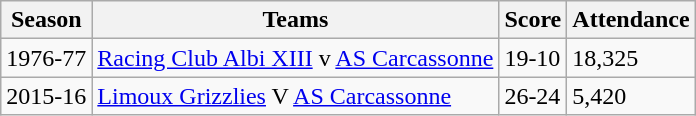<table class="wikitable">
<tr>
<th>Season</th>
<th>Teams</th>
<th>Score</th>
<th>Attendance</th>
</tr>
<tr>
<td>1976-77</td>
<td><a href='#'>Racing Club Albi XIII</a> v <a href='#'>AS Carcassonne</a></td>
<td>19-10</td>
<td>18,325</td>
</tr>
<tr>
<td>2015-16</td>
<td><a href='#'>Limoux Grizzlies</a> V <a href='#'>AS Carcassonne</a></td>
<td>26-24</td>
<td>5,420</td>
</tr>
</table>
